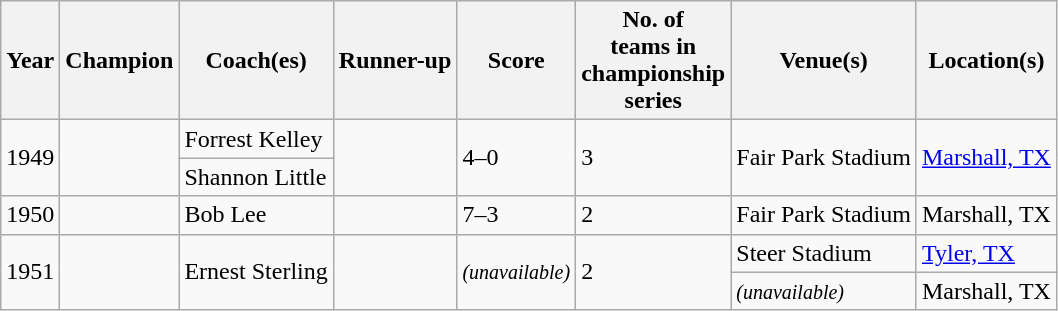<table class="wikitable sortable">
<tr>
<th>Year</th>
<th>Champion</th>
<th>Coach(es)</th>
<th>Runner-up</th>
<th>Score</th>
<th>No. of<br>teams in<br>championship<br>series</th>
<th>Venue(s)</th>
<th>Location(s)</th>
</tr>
<tr>
<td rowspan="2">1949</td>
<td rowspan="2"></td>
<td>Forrest Kelley</td>
<td rowspan="2"></td>
<td rowspan="2">4–0</td>
<td rowspan="2">3</td>
<td rowspan="2">Fair Park Stadium</td>
<td rowspan="2"><a href='#'>Marshall, TX</a></td>
</tr>
<tr>
<td>Shannon Little</td>
</tr>
<tr>
<td>1950</td>
<td></td>
<td>Bob Lee</td>
<td></td>
<td>7–3</td>
<td>2</td>
<td>Fair Park Stadium</td>
<td>Marshall, TX</td>
</tr>
<tr>
<td rowspan="2">1951</td>
<td rowspan="2"></td>
<td rowspan="2">Ernest Sterling</td>
<td rowspan="2"></td>
<td rowspan="2"><small><em>(unavailable)</em></small></td>
<td rowspan="2">2</td>
<td>Steer Stadium</td>
<td><a href='#'>Tyler, TX</a></td>
</tr>
<tr>
<td><small><em>(unavailable)</em></small></td>
<td>Marshall, TX</td>
</tr>
</table>
